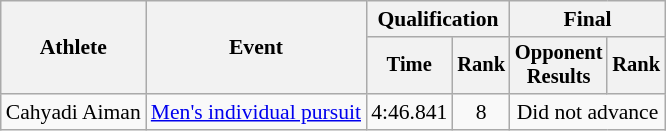<table class="wikitable" style="font-size:90%">
<tr>
<th rowspan=2>Athlete</th>
<th rowspan=2>Event</th>
<th colspan=2>Qualification</th>
<th colspan=2>Final</th>
</tr>
<tr style="font-size:95%">
<th>Time</th>
<th>Rank</th>
<th>Opponent<br>Results</th>
<th>Rank</th>
</tr>
<tr align=center>
<td align=left>Cahyadi Aiman</td>
<td align=left><a href='#'>Men's individual pursuit</a></td>
<td>4:46.841</td>
<td>8</td>
<td colspan="2">Did not advance</td>
</tr>
</table>
